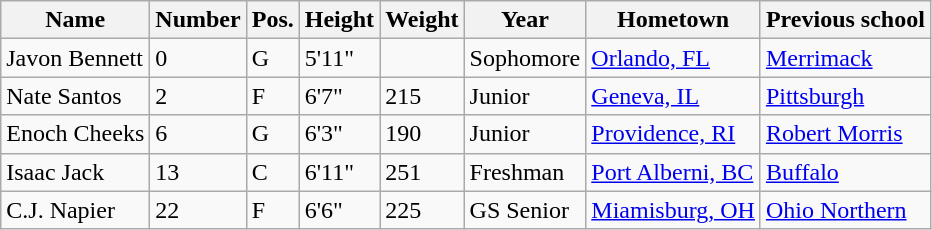<table class="wikitable sortable" border="1">
<tr>
<th>Name</th>
<th>Number</th>
<th>Pos.</th>
<th>Height</th>
<th>Weight</th>
<th>Year</th>
<th>Hometown</th>
<th class="unsortable">Previous school</th>
</tr>
<tr>
<td>Javon Bennett</td>
<td>0</td>
<td>G</td>
<td>5'11"</td>
<td></td>
<td>Sophomore</td>
<td><a href='#'>Orlando, FL</a></td>
<td><a href='#'>Merrimack</a></td>
</tr>
<tr>
<td>Nate Santos</td>
<td>2</td>
<td>F</td>
<td>6'7"</td>
<td>215</td>
<td>Junior</td>
<td><a href='#'>Geneva, IL</a></td>
<td><a href='#'>Pittsburgh</a></td>
</tr>
<tr>
<td>Enoch Cheeks</td>
<td>6</td>
<td>G</td>
<td>6'3"</td>
<td>190</td>
<td>Junior</td>
<td><a href='#'>Providence, RI</a></td>
<td><a href='#'>Robert Morris</a></td>
</tr>
<tr>
<td>Isaac Jack</td>
<td>13</td>
<td>C</td>
<td>6'11"</td>
<td>251</td>
<td>Freshman</td>
<td><a href='#'>Port Alberni, BC</a></td>
<td><a href='#'>Buffalo</a></td>
</tr>
<tr>
<td>C.J. Napier</td>
<td>22</td>
<td>F</td>
<td>6'6"</td>
<td>225</td>
<td>GS Senior</td>
<td><a href='#'>Miamisburg, OH</a></td>
<td><a href='#'>Ohio Northern</a></td>
</tr>
</table>
